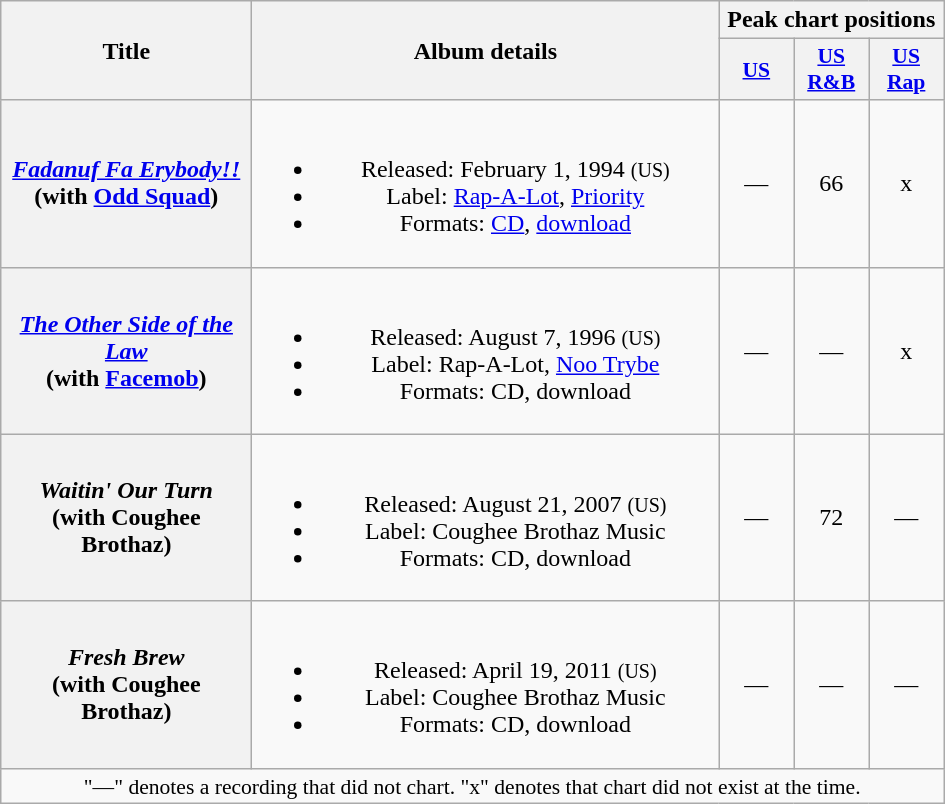<table class="wikitable plainrowheaders" style="text-align:center;">
<tr>
<th scope="col" rowspan="2" style="width:10em;">Title</th>
<th scope="col" rowspan="2" style="width:19em;">Album details</th>
<th scope="col" colspan="3">Peak chart positions</th>
</tr>
<tr>
<th scope="col" style="width:3em;font-size:90%;"><a href='#'>US</a></th>
<th scope="col" style="width:3em;font-size:90%;"><a href='#'>US R&B</a></th>
<th scope="col" style="width:3em;font-size:90%;"><a href='#'>US<br>Rap</a></th>
</tr>
<tr>
<th scope="row"><em><a href='#'>Fadanuf Fa Erybody!&excl;</a></em><br><span>(with <a href='#'>Odd Squad</a>)</span></th>
<td><br><ul><li>Released: February 1, 1994 <small>(US)</small></li><li>Label: <a href='#'>Rap-A-Lot</a>, <a href='#'>Priority</a></li><li>Formats: <a href='#'>CD</a>, <a href='#'>download</a></li></ul></td>
<td>—</td>
<td>66</td>
<td>x</td>
</tr>
<tr>
<th scope="row"><em><a href='#'>The Other Side of the Law</a></em><br><span>(with <a href='#'>Facemob</a>)</span></th>
<td><br><ul><li>Released: August 7, 1996 <small>(US)</small></li><li>Label: Rap-A-Lot, <a href='#'>Noo Trybe</a></li><li>Formats: CD, download</li></ul></td>
<td>—</td>
<td>—</td>
<td>x</td>
</tr>
<tr>
<th scope="row"><em>Waitin' Our Turn</em><br><span>(with Coughee Brothaz)</span></th>
<td><br><ul><li>Released: August 21, 2007 <small>(US)</small></li><li>Label: Coughee Brothaz Music</li><li>Formats: CD, download</li></ul></td>
<td>—</td>
<td>72</td>
<td>—</td>
</tr>
<tr>
<th scope="row"><em>Fresh Brew</em><br><span>(with Coughee Brothaz)</span></th>
<td><br><ul><li>Released: April 19, 2011 <small>(US)</small></li><li>Label: Coughee Brothaz Music</li><li>Formats: CD, download</li></ul></td>
<td>—</td>
<td>—</td>
<td>—</td>
</tr>
<tr>
<td colspan="14" style="font-size:90%">"—" denotes a recording that did not chart. "x" denotes that chart did not exist at the time.</td>
</tr>
</table>
